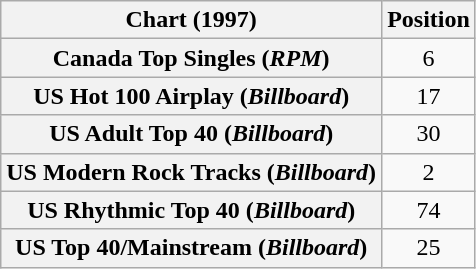<table class="wikitable sortable plainrowheaders" style="text-align:center">
<tr>
<th>Chart (1997)</th>
<th>Position</th>
</tr>
<tr>
<th scope="row">Canada Top Singles (<em>RPM</em>)</th>
<td>6</td>
</tr>
<tr>
<th scope="row">US Hot 100 Airplay (<em>Billboard</em>)</th>
<td>17</td>
</tr>
<tr>
<th scope="row">US Adult Top 40 (<em>Billboard</em>)</th>
<td>30</td>
</tr>
<tr>
<th scope="row">US Modern Rock Tracks (<em>Billboard</em>)</th>
<td>2</td>
</tr>
<tr>
<th scope="row">US Rhythmic Top 40 (<em>Billboard</em>)</th>
<td>74</td>
</tr>
<tr>
<th scope="row">US Top 40/Mainstream (<em>Billboard</em>)</th>
<td>25</td>
</tr>
</table>
